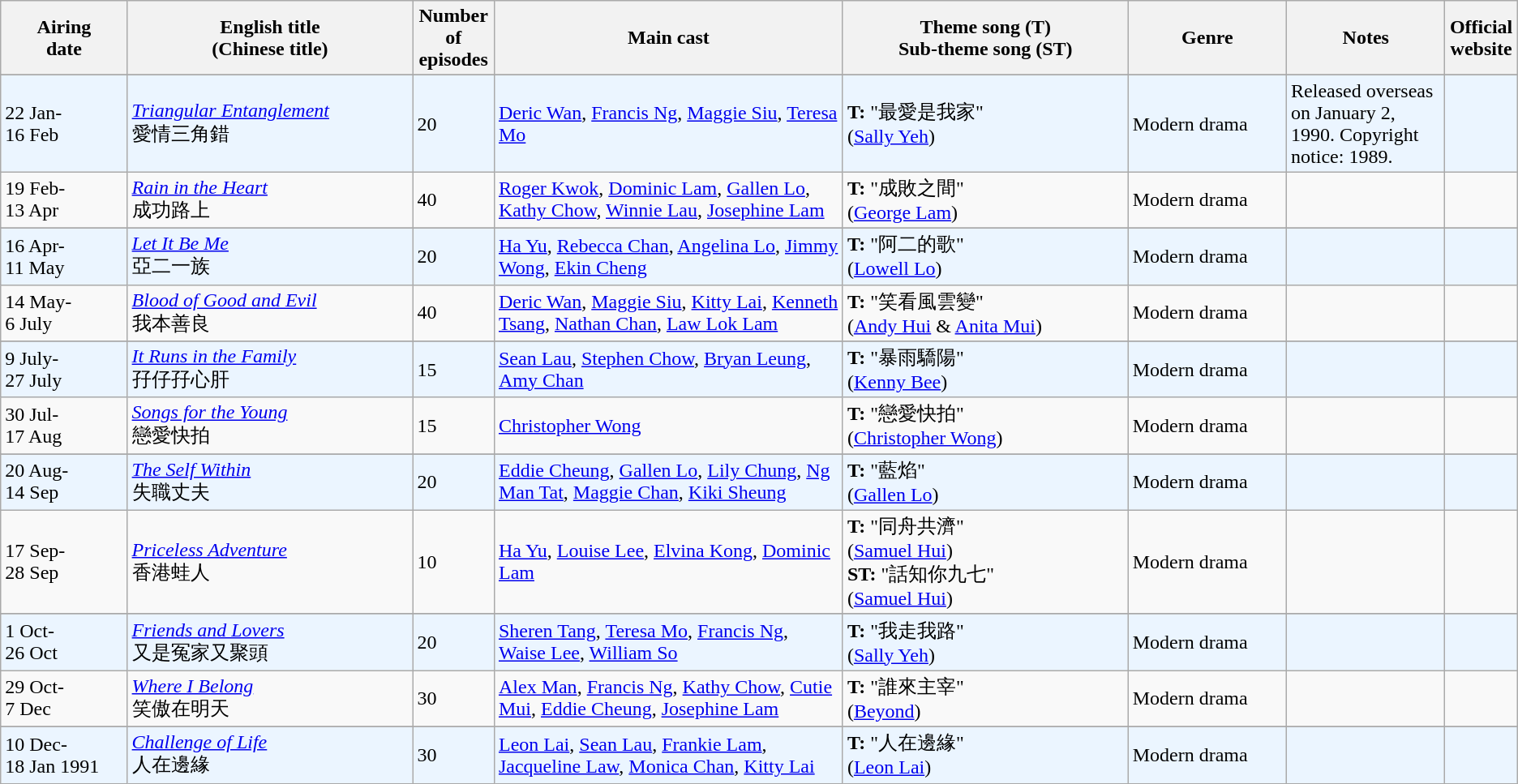<table class="wikitable">
<tr>
<th align=center width=8% bgcolor="silver">Airing<br>date</th>
<th align=center width=18% bgcolor="silver">English title <br> (Chinese title)</th>
<th align=center width=5% bgcolor="silver">Number of episodes</th>
<th align=center width=22% bgcolor="silver">Main cast</th>
<th align=center width=18% bgcolor="silver">Theme song (T) <br>Sub-theme song (ST)</th>
<th align=center width=10% bgcolor="silver">Genre</th>
<th align=center width=10% bgcolor="silver">Notes</th>
<th align=center width=1% bgcolor="silver">Official website</th>
</tr>
<tr>
</tr>
<tr ---- bgcolor="#ebf5ff">
<td>22 Jan- <br> 16 Feb</td>
<td><em><a href='#'>Triangular Entanglement</a></em> <br> 愛情三角錯</td>
<td>20</td>
<td><a href='#'>Deric Wan</a>, <a href='#'>Francis Ng</a>, <a href='#'>Maggie Siu</a>, <a href='#'>Teresa Mo</a></td>
<td><strong>T:</strong> "最愛是我家" <br>(<a href='#'>Sally Yeh</a>)</td>
<td>Modern drama</td>
<td>Released overseas on January 2, 1990. Copyright notice: 1989.</td>
<td></td>
</tr>
<tr>
<td>19 Feb- <br> 13 Apr</td>
<td><em><a href='#'>Rain in the Heart</a></em> <br> 成功路上</td>
<td>40</td>
<td><a href='#'>Roger Kwok</a>, <a href='#'>Dominic Lam</a>, <a href='#'>Gallen Lo</a>, <a href='#'>Kathy Chow</a>, <a href='#'>Winnie Lau</a>, <a href='#'>Josephine Lam</a></td>
<td><strong>T:</strong> "成敗之間" <br>(<a href='#'>George Lam</a>)</td>
<td>Modern drama</td>
<td></td>
<td></td>
</tr>
<tr>
</tr>
<tr ---- bgcolor="#ebf5ff">
<td>16 Apr- <br> 11 May</td>
<td><em><a href='#'>Let It Be Me</a></em> <br> 亞二一族</td>
<td>20</td>
<td><a href='#'>Ha Yu</a>, <a href='#'>Rebecca Chan</a>, <a href='#'>Angelina Lo</a>, <a href='#'>Jimmy Wong</a>, <a href='#'>Ekin Cheng</a></td>
<td><strong>T:</strong> "阿二的歌" <br> (<a href='#'>Lowell Lo</a>)</td>
<td>Modern drama</td>
<td></td>
<td></td>
</tr>
<tr>
<td>14 May- <br> 6 July</td>
<td><em><a href='#'>Blood of Good and Evil</a></em> <br> 我本善良</td>
<td>40</td>
<td><a href='#'>Deric Wan</a>, <a href='#'>Maggie Siu</a>, <a href='#'>Kitty Lai</a>, <a href='#'>Kenneth Tsang</a>, <a href='#'>Nathan Chan</a>, <a href='#'>Law Lok Lam</a></td>
<td><strong>T:</strong> "笑看風雲變" <br> (<a href='#'>Andy Hui</a> & <a href='#'>Anita Mui</a>)</td>
<td>Modern drama</td>
<td></td>
<td></td>
</tr>
<tr>
</tr>
<tr ---- bgcolor="#ebf5ff">
<td>9 July- <br> 27 July</td>
<td><em><a href='#'>It Runs in the Family</a></em> <br> 孖仔孖心肝</td>
<td>15</td>
<td><a href='#'>Sean Lau</a>, <a href='#'>Stephen Chow</a>, <a href='#'>Bryan Leung</a>, <a href='#'>Amy Chan</a></td>
<td><strong>T:</strong> "暴雨驕陽" <br> (<a href='#'>Kenny Bee</a>)</td>
<td>Modern drama</td>
<td></td>
<td></td>
</tr>
<tr>
<td>30 Jul- <br> 17 Aug</td>
<td><em><a href='#'>Songs for the Young</a></em> <br> 戀愛快拍</td>
<td>15</td>
<td><a href='#'>Christopher Wong</a></td>
<td><strong>T:</strong> "戀愛快拍" <br> (<a href='#'>Christopher Wong</a>)</td>
<td>Modern drama</td>
<td></td>
<td></td>
</tr>
<tr>
</tr>
<tr ---- bgcolor="#ebf5ff">
<td>20 Aug- <br> 14 Sep</td>
<td><em><a href='#'>The Self Within</a></em> <br> 失職丈夫</td>
<td>20</td>
<td><a href='#'>Eddie Cheung</a>, <a href='#'>Gallen Lo</a>, <a href='#'>Lily Chung</a>, <a href='#'>Ng Man Tat</a>, <a href='#'>Maggie Chan</a>, <a href='#'>Kiki Sheung</a></td>
<td><strong>T:</strong> "藍焰" <br> (<a href='#'>Gallen Lo</a>)</td>
<td>Modern drama</td>
<td></td>
<td></td>
</tr>
<tr>
<td>17 Sep- <br> 28 Sep</td>
<td><em><a href='#'>Priceless Adventure</a></em> <br> 香港蛙人</td>
<td>10</td>
<td><a href='#'>Ha Yu</a>, <a href='#'>Louise Lee</a>, <a href='#'>Elvina Kong</a>, <a href='#'>Dominic Lam</a></td>
<td><strong>T:</strong> "同舟共濟" <br>(<a href='#'>Samuel Hui</a>) <br> <strong>ST:</strong> "話知你九七"<br> (<a href='#'>Samuel Hui</a>)</td>
<td>Modern drama</td>
<td></td>
<td></td>
</tr>
<tr>
</tr>
<tr ---- bgcolor="#ebf5ff">
<td>1 Oct- <br> 26 Oct</td>
<td><em><a href='#'>Friends and Lovers</a></em> <br> 又是冤家又聚頭</td>
<td>20</td>
<td><a href='#'>Sheren Tang</a>, <a href='#'>Teresa Mo</a>, <a href='#'>Francis Ng</a>, <a href='#'>Waise Lee</a>, <a href='#'>William So</a></td>
<td><strong>T:</strong> "我走我路" <br> (<a href='#'>Sally Yeh</a>)</td>
<td>Modern drama</td>
<td></td>
<td> </td>
</tr>
<tr>
<td>29 Oct- <br> 7 Dec</td>
<td><em><a href='#'>Where I Belong</a></em> <br> 笑傲在明天</td>
<td>30</td>
<td><a href='#'>Alex Man</a>, <a href='#'>Francis Ng</a>, <a href='#'>Kathy Chow</a>, <a href='#'>Cutie Mui</a>, <a href='#'>Eddie Cheung</a>, <a href='#'>Josephine Lam</a></td>
<td><strong>T:</strong> "誰來主宰" <br> (<a href='#'>Beyond</a>)</td>
<td>Modern drama</td>
<td></td>
<td></td>
</tr>
<tr>
</tr>
<tr ---- bgcolor="#ebf5ff">
<td>10 Dec- <br> 18 Jan 1991</td>
<td><em><a href='#'>Challenge of Life</a></em> <br> 人在邊緣</td>
<td>30</td>
<td><a href='#'>Leon Lai</a>, <a href='#'>Sean Lau</a>, <a href='#'>Frankie Lam</a>, <a href='#'>Jacqueline Law</a>, <a href='#'>Monica Chan</a>, <a href='#'>Kitty Lai</a></td>
<td><strong>T:</strong> "人在邊緣"<br> (<a href='#'>Leon Lai</a>)</td>
<td>Modern drama</td>
<td></td>
<td></td>
</tr>
</table>
